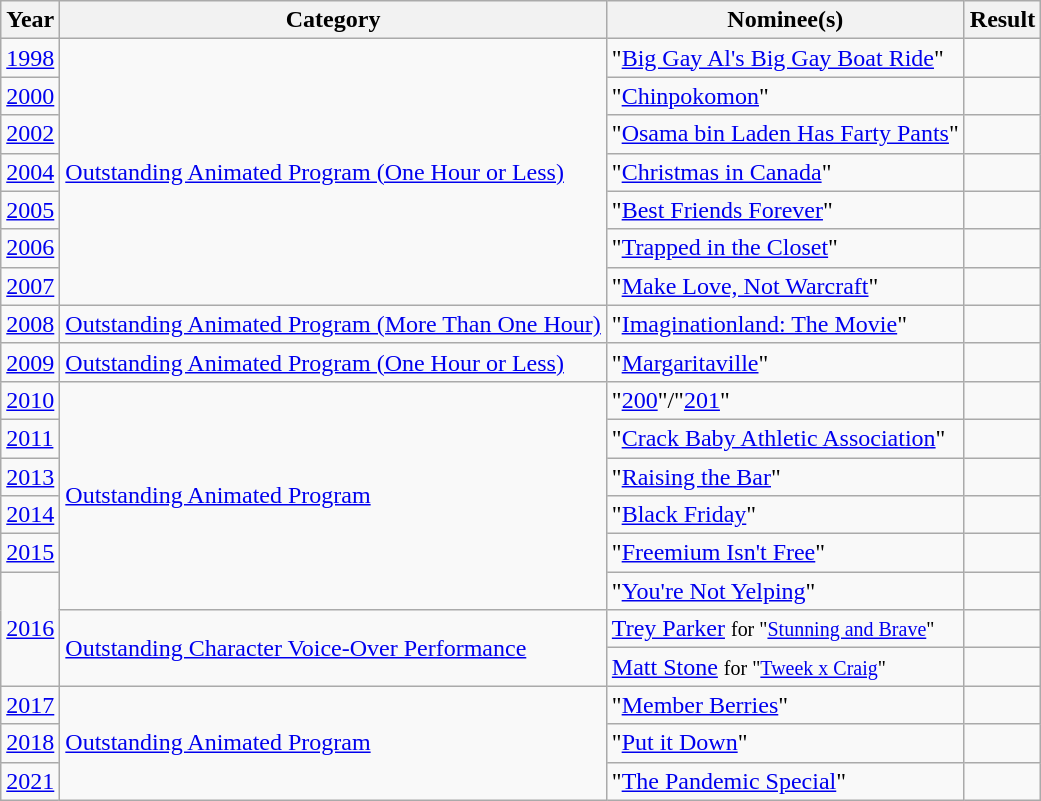<table class="wikitable">
<tr>
<th>Year</th>
<th>Category</th>
<th>Nominee(s)</th>
<th>Result</th>
</tr>
<tr>
<td><a href='#'>1998</a></td>
<td rowspan="7"><a href='#'>Outstanding Animated Program (One Hour or Less)</a></td>
<td>"<a href='#'>Big Gay Al's Big Gay Boat Ride</a>"</td>
<td></td>
</tr>
<tr>
<td><a href='#'>2000</a></td>
<td>"<a href='#'>Chinpokomon</a>"</td>
<td></td>
</tr>
<tr>
<td><a href='#'>2002</a></td>
<td>"<a href='#'>Osama bin Laden Has Farty Pants</a>"</td>
<td></td>
</tr>
<tr>
<td><a href='#'>2004</a></td>
<td>"<a href='#'>Christmas in Canada</a>"</td>
<td></td>
</tr>
<tr>
<td><a href='#'>2005</a></td>
<td>"<a href='#'>Best Friends Forever</a>"</td>
<td></td>
</tr>
<tr>
<td><a href='#'>2006</a></td>
<td>"<a href='#'>Trapped in the Closet</a>"</td>
<td></td>
</tr>
<tr>
<td><a href='#'>2007</a></td>
<td>"<a href='#'>Make Love, Not Warcraft</a>"</td>
<td></td>
</tr>
<tr>
<td><a href='#'>2008</a></td>
<td><a href='#'>Outstanding Animated Program (More Than One Hour)</a></td>
<td>"<a href='#'>Imaginationland: The Movie</a>"</td>
<td></td>
</tr>
<tr>
<td><a href='#'>2009</a></td>
<td><a href='#'>Outstanding Animated Program (One Hour or Less)</a></td>
<td>"<a href='#'>Margaritaville</a>"</td>
<td></td>
</tr>
<tr>
<td><a href='#'>2010</a></td>
<td rowspan="6"><a href='#'>Outstanding Animated Program</a></td>
<td>"<a href='#'>200</a>"/"<a href='#'>201</a>"</td>
<td></td>
</tr>
<tr>
<td><a href='#'>2011</a></td>
<td>"<a href='#'>Crack Baby Athletic Association</a>"</td>
<td></td>
</tr>
<tr>
<td><a href='#'>2013</a></td>
<td>"<a href='#'>Raising the Bar</a>"</td>
<td></td>
</tr>
<tr>
<td><a href='#'>2014</a></td>
<td>"<a href='#'>Black Friday</a>"</td>
<td></td>
</tr>
<tr>
<td><a href='#'>2015</a></td>
<td>"<a href='#'>Freemium Isn't Free</a>"</td>
<td></td>
</tr>
<tr>
<td rowspan="3"><a href='#'>2016</a></td>
<td>"<a href='#'>You're Not Yelping</a>"</td>
<td></td>
</tr>
<tr>
<td rowspan="2"><a href='#'>Outstanding Character Voice-Over Performance</a></td>
<td><a href='#'>Trey Parker</a> <small>for "<a href='#'>Stunning and Brave</a>"</small></td>
<td></td>
</tr>
<tr>
<td><a href='#'>Matt Stone</a> <small>for "<a href='#'>Tweek x Craig</a>"</small></td>
<td></td>
</tr>
<tr>
<td><a href='#'>2017</a></td>
<td rowspan="3"><a href='#'>Outstanding Animated Program</a></td>
<td>"<a href='#'>Member Berries</a>"</td>
<td></td>
</tr>
<tr>
<td><a href='#'>2018</a></td>
<td>"<a href='#'>Put it Down</a>"</td>
<td></td>
</tr>
<tr>
<td><a href='#'>2021</a></td>
<td>"<a href='#'>The Pandemic Special</a>"</td>
<td></td>
</tr>
</table>
